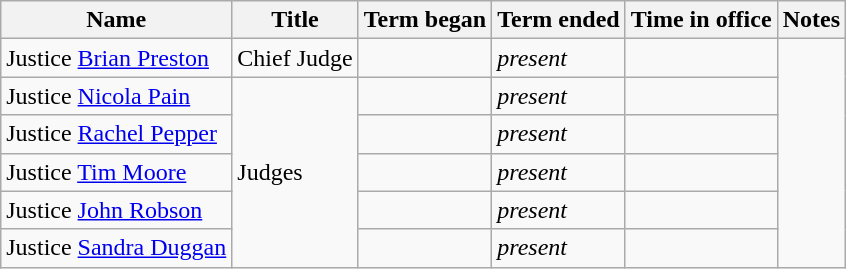<table class="wikitable sortable">
<tr>
<th>Name</th>
<th>Title</th>
<th>Term began</th>
<th>Term ended</th>
<th>Time in office</th>
<th>Notes</th>
</tr>
<tr>
<td>Justice <a href='#'>Brian Preston</a></td>
<td>Chief Judge</td>
<td></td>
<td><em>present</em></td>
<td align=right></td>
<td rowspan=6></td>
</tr>
<tr>
<td>Justice <a href='#'>Nicola Pain</a></td>
<td rowspan=5>Judges</td>
<td></td>
<td><em>present</em></td>
<td align=right></td>
</tr>
<tr>
<td>Justice <a href='#'>Rachel Pepper</a></td>
<td></td>
<td><em>present</em></td>
<td align=right></td>
</tr>
<tr>
<td>Justice <a href='#'>Tim Moore</a></td>
<td></td>
<td><em>present</em></td>
<td align=right></td>
</tr>
<tr>
<td>Justice <a href='#'>John Robson</a></td>
<td></td>
<td><em>present</em></td>
<td align=right></td>
</tr>
<tr>
<td>Justice <a href='#'>Sandra Duggan</a></td>
<td></td>
<td><em>present</em></td>
<td align=right></td>
</tr>
</table>
